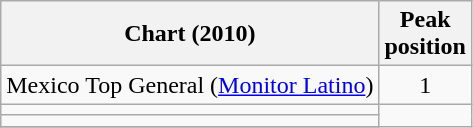<table class="wikitable sortable">
<tr>
<th align="left">Chart (2010)</th>
<th align="left">Peak<br>position</th>
</tr>
<tr>
<td align="left">Mexico Top General (<a href='#'>Monitor Latino</a>)</td>
<td align="center">1</td>
</tr>
<tr>
<td></td>
</tr>
<tr>
<td></td>
</tr>
<tr>
</tr>
</table>
